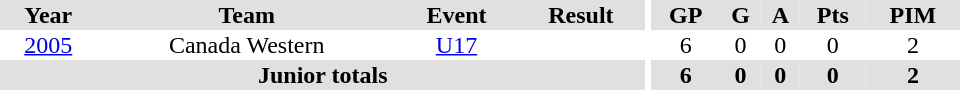<table border="0" cellpadding="1" cellspacing="0" ID="Table3" style="text-align:center; width:40em">
<tr ALIGN="centre" bgcolor="#e0e0e0">
<th>Year</th>
<th>Team</th>
<th>Event</th>
<th>Result</th>
<th rowspan="99" bgcolor="#ffffff"></th>
<th>GP</th>
<th>G</th>
<th>A</th>
<th>Pts</th>
<th>PIM</th>
</tr>
<tr>
<td><a href='#'>2005</a></td>
<td>Canada Western</td>
<td><a href='#'>U17</a></td>
<td></td>
<td>6</td>
<td>0</td>
<td>0</td>
<td>0</td>
<td>2</td>
</tr>
<tr bgcolor="#e0e0e0">
<th colspan="4">Junior totals</th>
<th>6</th>
<th>0</th>
<th>0</th>
<th>0</th>
<th>2</th>
</tr>
</table>
